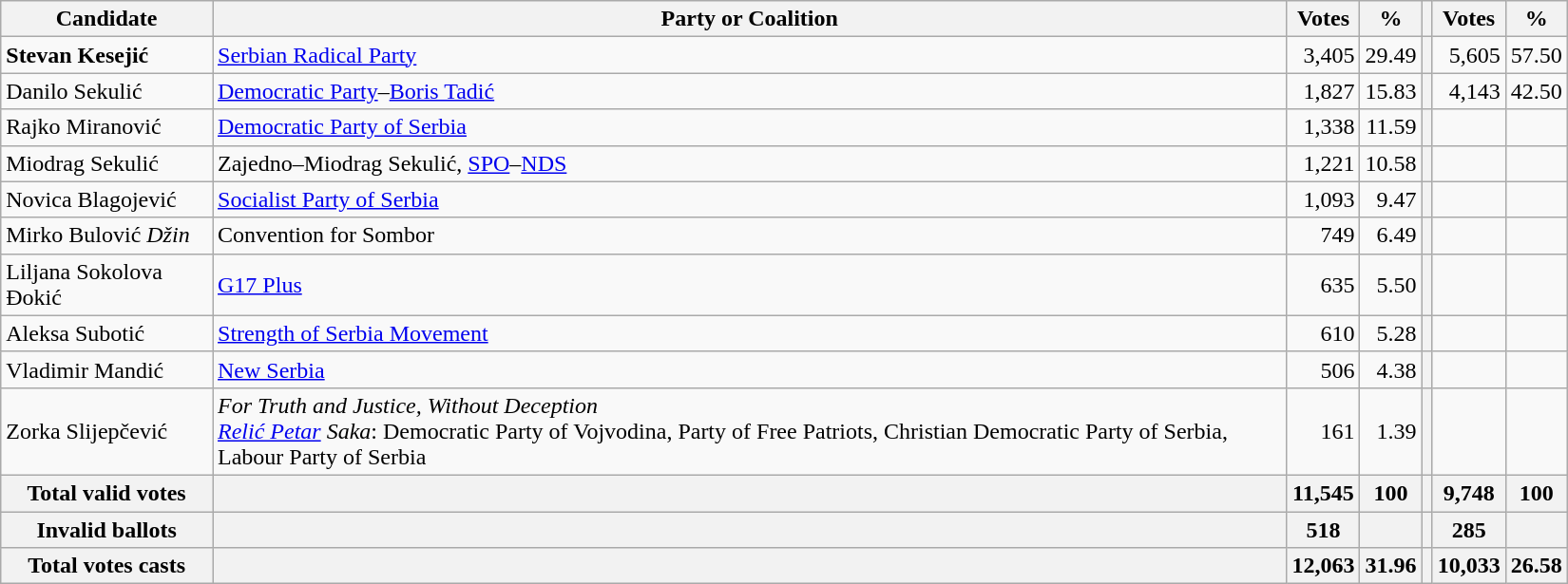<table style="width:1100px;" class="wikitable">
<tr>
<th>Candidate</th>
<th>Party or Coalition</th>
<th>Votes</th>
<th>%</th>
<th></th>
<th>Votes</th>
<th>%</th>
</tr>
<tr>
<td align="left"><strong>Stevan Kesejić</strong></td>
<td align="left"><a href='#'>Serbian Radical Party</a></td>
<td align="right">3,405</td>
<td align="right">29.49</td>
<th align="left"></th>
<td align="right">5,605</td>
<td align="right">57.50</td>
</tr>
<tr>
<td align="left">Danilo Sekulić</td>
<td align="left"><a href='#'>Democratic Party</a>–<a href='#'>Boris Tadić</a></td>
<td align="right">1,827</td>
<td align="right">15.83</td>
<th align="left"></th>
<td align="right">4,143</td>
<td align="right">42.50</td>
</tr>
<tr>
<td align="left">Rajko Miranović</td>
<td align="left"><a href='#'>Democratic Party of Serbia</a></td>
<td align="right">1,338</td>
<td align="right">11.59</td>
<th align="left"></th>
<td align="right"></td>
<td align="right"></td>
</tr>
<tr>
<td align="left">Miodrag Sekulić</td>
<td align="left">Zajedno–Miodrag Sekulić, <a href='#'>SPO</a>–<a href='#'>NDS</a></td>
<td align="right">1,221</td>
<td align="right">10.58</td>
<th align="left"></th>
<td align="right"></td>
<td align="right"></td>
</tr>
<tr>
<td align="left">Novica Blagojević</td>
<td align="left"><a href='#'>Socialist Party of Serbia</a></td>
<td align="right">1,093</td>
<td align="right">9.47</td>
<th align="left"></th>
<td align="right"></td>
<td align="right"></td>
</tr>
<tr>
<td align="left">Mirko Bulović <em>Džin</em></td>
<td align="left">Convention for Sombor</td>
<td align="right">749</td>
<td align="right">6.49</td>
<th align="left"></th>
<td align="right"></td>
<td align="right"></td>
</tr>
<tr>
<td align="left">Liljana Sokolova Đokić</td>
<td align="left"><a href='#'>G17 Plus</a></td>
<td align="right">635</td>
<td align="right">5.50</td>
<th align="left"></th>
<td align="right"></td>
<td align="right"></td>
</tr>
<tr>
<td align="left">Aleksa Subotić</td>
<td align="left"><a href='#'>Strength of Serbia Movement</a></td>
<td align="right">610</td>
<td align="right">5.28</td>
<th align="left"></th>
<td align="right"></td>
<td align="right"></td>
</tr>
<tr>
<td align="left">Vladimir Mandić</td>
<td align="left"><a href='#'>New Serbia</a></td>
<td align="right">506</td>
<td align="right">4.38</td>
<th align="left"></th>
<td align="right"></td>
<td align="right"></td>
</tr>
<tr>
<td align="left">Zorka Slijepčević</td>
<td align="left"><em>For Truth and Justice, Without Deception<br><a href='#'>Relić Petar</a> Saka</em>: Democratic Party of Vojvodina, Party of Free Patriots, Christian Democratic Party of Serbia, Labour Party of Serbia</td>
<td align="right">161</td>
<td align="right">1.39</td>
<th align="left"></th>
<td align="right"></td>
<td align="right"></td>
</tr>
<tr>
<th align="left">Total valid votes</th>
<th align="left"></th>
<th align="right">11,545</th>
<th align="right">100</th>
<th align="left"></th>
<th align="right">9,748</th>
<th align="right">100</th>
</tr>
<tr>
<th align="left">Invalid ballots</th>
<th align="left"></th>
<th align="right">518</th>
<th align="right"></th>
<th align="left"></th>
<th align="right">285</th>
<th align="right"></th>
</tr>
<tr>
<th align="left">Total votes casts</th>
<th align="left"></th>
<th align="right">12,063</th>
<th align="right">31.96</th>
<th align="left"></th>
<th align="right">10,033</th>
<th align="right">26.58</th>
</tr>
</table>
